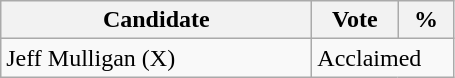<table class="wikitable">
<tr>
<th bgcolor="#DDDDFF" width="200px">Candidate</th>
<th bgcolor="#DDDDFF" width="50px">Vote</th>
<th bgcolor="#DDDDFF" width="30px">%</th>
</tr>
<tr>
<td>Jeff Mulligan (X)</td>
<td colspan="2">Acclaimed</td>
</tr>
</table>
